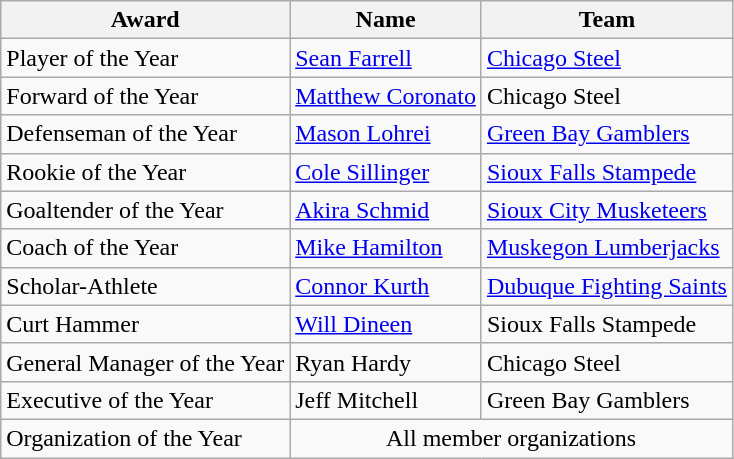<table class="wikitable" style="text-align:left">
<tr>
<th>Award</th>
<th>Name</th>
<th>Team</th>
</tr>
<tr>
<td>Player of the Year</td>
<td><a href='#'>Sean Farrell</a></td>
<td><a href='#'>Chicago Steel</a></td>
</tr>
<tr>
<td>Forward of the Year</td>
<td><a href='#'>Matthew Coronato</a></td>
<td>Chicago Steel</td>
</tr>
<tr>
<td>Defenseman of the Year</td>
<td><a href='#'>Mason Lohrei</a></td>
<td><a href='#'>Green Bay Gamblers</a></td>
</tr>
<tr>
<td>Rookie of the Year</td>
<td><a href='#'>Cole Sillinger</a></td>
<td><a href='#'>Sioux Falls Stampede</a></td>
</tr>
<tr>
<td>Goaltender of the Year</td>
<td><a href='#'>Akira Schmid</a></td>
<td><a href='#'>Sioux City Musketeers</a></td>
</tr>
<tr>
<td>Coach of the Year</td>
<td><a href='#'>Mike Hamilton</a></td>
<td><a href='#'>Muskegon Lumberjacks</a></td>
</tr>
<tr>
<td>Scholar-Athlete</td>
<td><a href='#'>Connor Kurth</a></td>
<td><a href='#'>Dubuque Fighting Saints</a></td>
</tr>
<tr>
<td>Curt Hammer</td>
<td><a href='#'>Will Dineen</a></td>
<td>Sioux Falls Stampede</td>
</tr>
<tr>
<td>General Manager of the Year</td>
<td>Ryan Hardy</td>
<td>Chicago Steel</td>
</tr>
<tr>
<td>Executive of the Year</td>
<td>Jeff Mitchell</td>
<td>Green Bay Gamblers</td>
</tr>
<tr>
<td>Organization of the Year</td>
<td colspan=2 align=center>All member organizations</td>
</tr>
</table>
